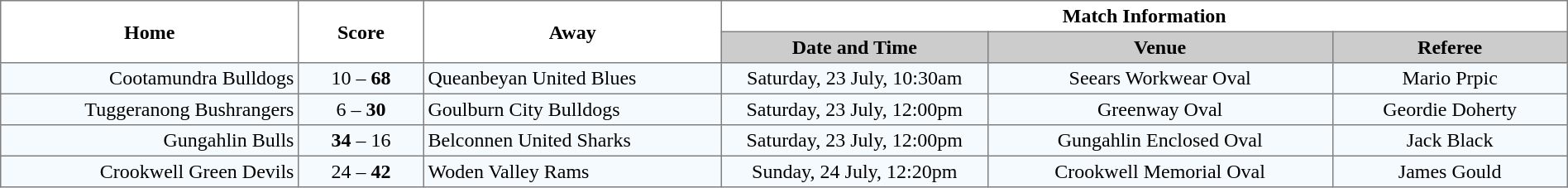<table border="1" cellpadding="3" cellspacing="0" width="100%" style="border-collapse:collapse;  text-align:center;">
<tr>
<th rowspan="2" width="19%">Home</th>
<th rowspan="2" width="8%">Score</th>
<th rowspan="2" width="19%">Away</th>
<th colspan="3">Match Information</th>
</tr>
<tr style="background:#CCCCCC">
<th width="17%">Date and Time</th>
<th width="22%">Venue</th>
<th width="50%">Referee</th>
</tr>
<tr style="text-align:center; background:#f5faff;">
<td align="right">Cootamundra Bulldogs </td>
<td>10 – <strong>68</strong></td>
<td align="left"> Queanbeyan United Blues</td>
<td>Saturday, 23 July, 10:30am</td>
<td>Seears Workwear Oval</td>
<td>Mario Prpic</td>
</tr>
<tr style="text-align:center; background:#f5faff;">
<td align="right">Tuggeranong Bushrangers </td>
<td>6 – <strong>30</strong></td>
<td align="left"> Goulburn City Bulldogs</td>
<td>Saturday, 23 July, 12:00pm</td>
<td>Greenway Oval</td>
<td>Geordie Doherty</td>
</tr>
<tr style="text-align:center; background:#f5faff;">
<td align="right">Gungahlin Bulls </td>
<td><strong>34</strong> – 16</td>
<td align="left"> Belconnen United Sharks</td>
<td>Saturday, 23 July, 12:00pm</td>
<td>Gungahlin Enclosed Oval</td>
<td>Jack Black</td>
</tr>
<tr style="text-align:center; background:#f5faff;">
<td align="right">Crookwell Green Devils </td>
<td>24 – <strong>42</strong></td>
<td align="left"> Woden Valley Rams</td>
<td>Sunday, 24 July, 12:20pm</td>
<td>Crookwell Memorial Oval</td>
<td>James Gould</td>
</tr>
</table>
